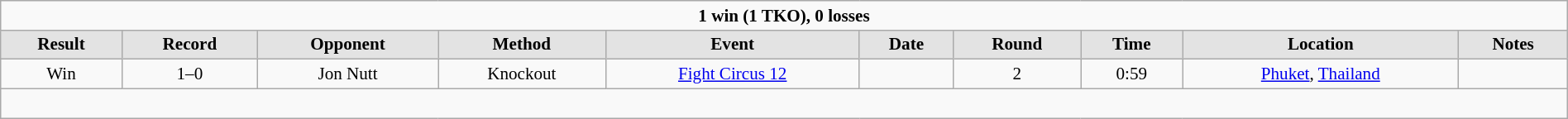<table style="width:100%; clear:both; margin:1.5em auto; text-align:center; font-size:88%;" class="wikitable sortable">
<tr>
<td colspan=10><strong>1 win (1 TKO), 0 losses</strong></td>
</tr>
<tr>
<th style="border-style: none none solid solid; background: #e3e3e3"><strong>Result</strong></th>
<th style="border-style: none none solid solid; background: #e3e3e3"><strong>Record</strong></th>
<th style="border-style: none none solid solid; background: #e3e3e3"><strong>Opponent</strong></th>
<th style="border-style: none none solid solid; background: #e3e3e3"><strong>Method</strong></th>
<th style="border-style: none none solid solid; background: #e3e3e3"><strong>Event</strong></th>
<th style="border-style: none none solid solid; background: #e3e3e3"><strong>Date</strong></th>
<th style="border-style: none none solid solid; background: #e3e3e3"><strong>Round</strong></th>
<th style="border-style: none none solid solid; background: #e3e3e3"><strong>Time</strong></th>
<th style="border-style: none none solid solid; background: #e3e3e3"><strong>Location</strong></th>
<th style="border-style: none none solid solid; background: #e3e3e3"><strong>Notes</strong></th>
</tr>
<tr>
<td>Win</td>
<td align=center>1–0</td>
<td>Jon Nutt</td>
<td>Knockout</td>
<td><a href='#'>Fight Circus 12</a></td>
<td></td>
<td align=center>2</td>
<td align=center>0:59</td>
<td><a href='#'>Phuket</a>, <a href='#'>Thailand</a></td>
<td align=left></td>
</tr>
<tr>
<td colspan=10><br></td>
</tr>
</table>
